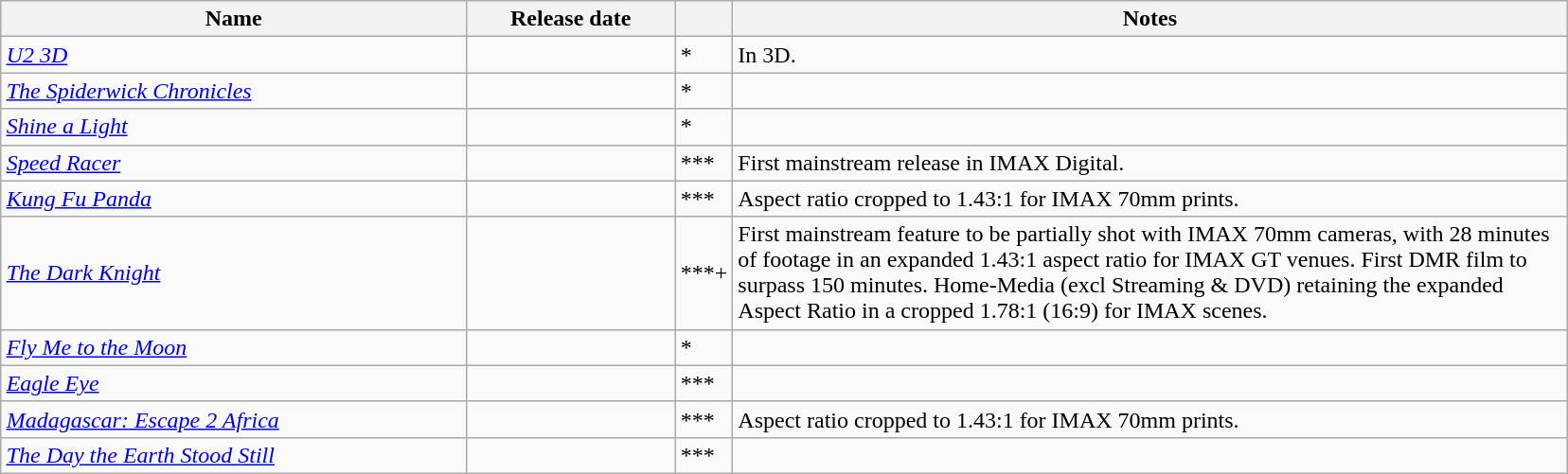<table class="wikitable sortable collapsible" style="margin:auto;">
<tr>
<th scope="col" style="width:320px;">Name</th>
<th scope="col" style="width:140px;">Release date</th>
<th scope="col" class="unsortable" style="width:20px;"></th>
<th scope="col" class="unsortable" style="width:580px;">Notes</th>
</tr>
<tr>
<td><em><a href='#'>U2 3D</a></em></td>
<td align=center></td>
<td>*</td>
<td>In 3D.</td>
</tr>
<tr>
<td><em><a href='#'>The Spiderwick Chronicles</a></em></td>
<td align=center></td>
<td>*</td>
<td></td>
</tr>
<tr>
<td><em><a href='#'>Shine a Light</a></em></td>
<td align=center></td>
<td>*</td>
<td></td>
</tr>
<tr>
<td><em><a href='#'>Speed Racer</a></em></td>
<td align=center></td>
<td>***</td>
<td>First mainstream release in IMAX Digital.</td>
</tr>
<tr>
<td><em><a href='#'>Kung Fu Panda</a></em></td>
<td align=center></td>
<td>***</td>
<td>Aspect ratio cropped to 1.43:1 for IMAX 70mm prints.</td>
</tr>
<tr>
<td><em><a href='#'>The Dark Knight</a></em></td>
<td align=center></td>
<td>***+</td>
<td>First mainstream feature to be partially shot with IMAX 70mm cameras, with 28 minutes of footage in an expanded 1.43:1 aspect ratio for IMAX GT venues. First DMR film to surpass 150 minutes. Home-Media (excl Streaming & DVD) retaining the expanded Aspect Ratio in a cropped 1.78:1 (16:9) for IMAX scenes.</td>
</tr>
<tr>
<td><em><a href='#'>Fly Me to the Moon</a></em></td>
<td align=center></td>
<td>*</td>
</tr>
<tr>
<td><em><a href='#'>Eagle Eye</a></em></td>
<td align=center></td>
<td>***</td>
<td></td>
</tr>
<tr>
<td><em><a href='#'>Madagascar: Escape 2 Africa</a></em></td>
<td align=center></td>
<td>***</td>
<td>Aspect ratio cropped to 1.43:1 for IMAX 70mm prints.</td>
</tr>
<tr>
<td><em><a href='#'>The Day the Earth Stood Still</a></em></td>
<td align=center></td>
<td>***</td>
<td></td>
</tr>
</table>
